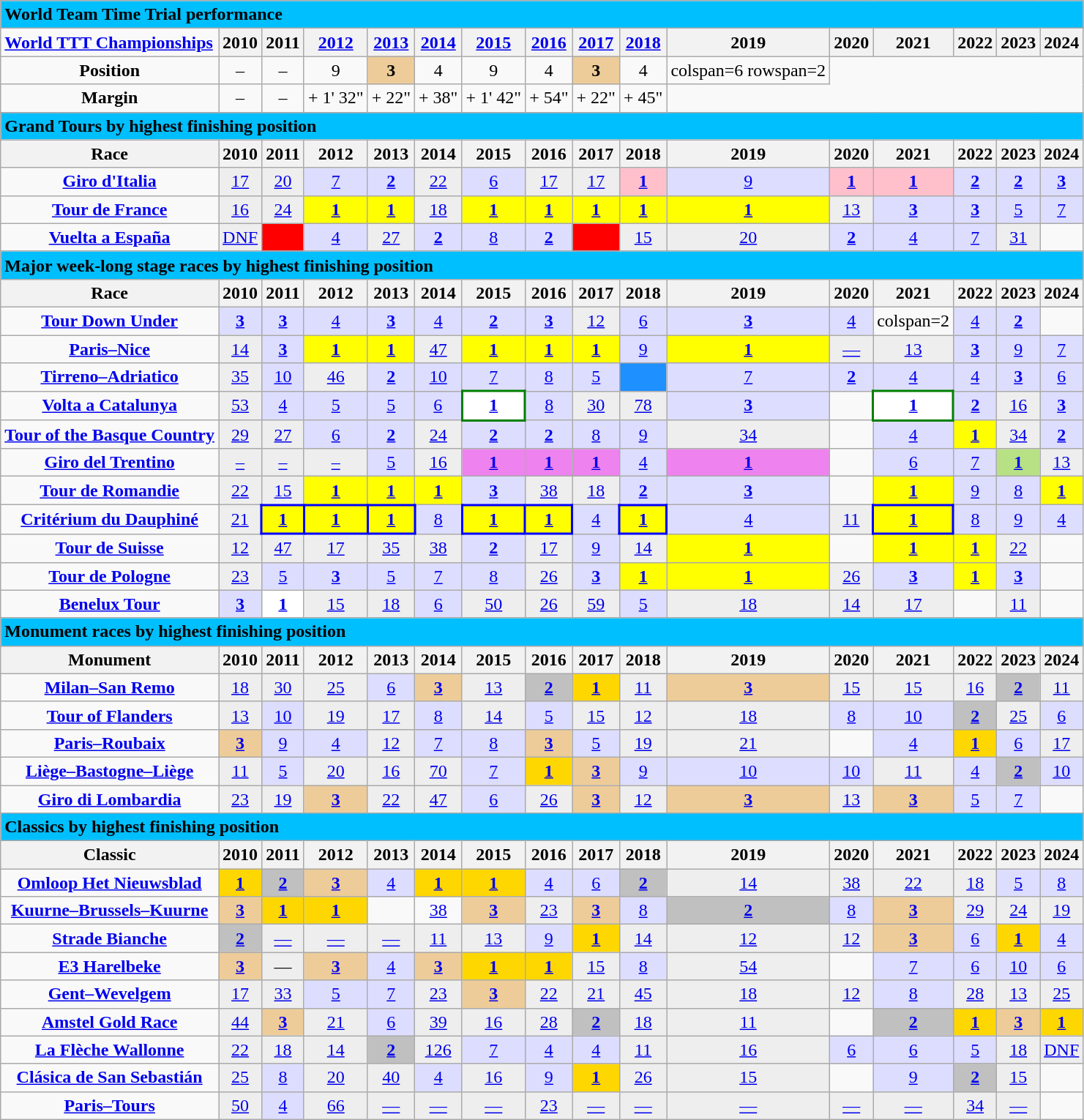<table class="wikitable">
<tr style="background:#eee;">
<td style="background:#00BFFF;" colspan=26><strong>World Team Time Trial performance</strong></td>
</tr>
<tr>
<td><strong><a href='#'>World TTT Championships</a></strong></td>
<th>2010</th>
<th>2011</th>
<th><a href='#'>2012</a></th>
<th><a href='#'>2013</a></th>
<th><a href='#'>2014</a></th>
<th><a href='#'>2015</a></th>
<th><a href='#'>2016</a></th>
<th><a href='#'>2017</a></th>
<th><a href='#'>2018</a></th>
<th>2019</th>
<th>2020</th>
<th>2021</th>
<th>2022</th>
<th>2023</th>
<th>2024</th>
</tr>
<tr>
<td style="text-align:center;" background:#efefef;"><strong>Position</strong></td>
<td style="text-align:center;">–</td>
<td style="text-align:center;">–</td>
<td style="text-align:center;">9</td>
<td style="background:#ec9; text-align:center;"><strong>3</strong></td>
<td style="text-align:center;">4</td>
<td style="text-align:center;">9</td>
<td style="text-align:center;">4</td>
<td style="background:#ec9; text-align:center;"><strong>3</strong></td>
<td style="text-align:center;">4</td>
<td>colspan=6 rowspan=2 </td>
</tr>
<tr>
<td style="text-align:center;" background:#efefef;"><strong>Margin</strong></td>
<td style="text-align:center;">–</td>
<td style="text-align:center;">–</td>
<td style="text-align:center;">+ 1' 32"</td>
<td style="text-align:center;">+ 22"</td>
<td style="text-align:center;">+ 38"</td>
<td style="text-align:center;">+ 1' 42"</td>
<td style="text-align:center;">+ 54"</td>
<td style="text-align:center;">+ 22"</td>
<td style="text-align:center;">+ 45"</td>
</tr>
<tr>
</tr>
<tr style="background:#eee;">
<td style="background:#00BFFF;" colspan=26><strong>Grand Tours by highest finishing position</strong></td>
</tr>
<tr>
<th>Race</th>
<th>2010</th>
<th>2011</th>
<th>2012</th>
<th>2013</th>
<th>2014</th>
<th>2015</th>
<th>2016</th>
<th>2017</th>
<th>2018</th>
<th>2019</th>
<th>2020</th>
<th>2021</th>
<th>2022</th>
<th>2023</th>
<th>2024</th>
</tr>
<tr align="center">
<td><strong><a href='#'>Giro d'Italia</a></strong></td>
<td style="background:#eee;"><a href='#'>17</a></td>
<td style="background:#eee;"><a href='#'>20</a></td>
<td style="background:#ddf;"><a href='#'>7</a></td>
<td style="background:#ddf;"><a href='#'><strong>2</strong></a></td>
<td style="background:#eee;"><a href='#'>22</a></td>
<td style="background:#ddf;"><a href='#'>6</a></td>
<td style="background:#eee;"><a href='#'>17</a></td>
<td style="background:#eee;"><a href='#'>17</a></td>
<td style="background:pink;"><a href='#'><strong>1</strong></a></td>
<td style="background:#ddf;"><a href='#'>9</a></td>
<td style="background:pink;"><a href='#'><strong>1</strong></a></td>
<td style="background:pink;"><a href='#'><strong>1</strong></a></td>
<td style="background:#ddf;"><a href='#'><strong>2</strong></a></td>
<td style="background:#ddf;"><a href='#'><strong>2</strong></a></td>
<td style="background:#ddf;"><a href='#'><strong>3</strong></a></td>
</tr>
<tr align="center">
<td><strong><a href='#'>Tour de France</a></strong></td>
<td style="background:#eee;"><a href='#'>16</a></td>
<td style="background:#eee;"><a href='#'>24</a></td>
<td style="background:yellow;"><a href='#'><strong>1</strong></a></td>
<td style="background:yellow;"><a href='#'><strong>1</strong></a></td>
<td style="background:#eee;"><a href='#'>18</a></td>
<td style="background:yellow;"><a href='#'><strong>1</strong></a></td>
<td style="background:yellow;"><a href='#'><strong>1</strong></a></td>
<td style="background:yellow;"><a href='#'><strong>1</strong></a></td>
<td style="background:yellow;"><a href='#'><strong>1</strong></a></td>
<td style="background:yellow;"><a href='#'><strong>1</strong></a></td>
<td style="background:#eee;"><a href='#'>13</a></td>
<td style="background:#ddf;"><a href='#'><strong>3</strong></a></td>
<td style="background:#ddf;"><a href='#'><strong>3</strong></a></td>
<td style="background:#ddf;"><a href='#'>5</a></td>
<td style="background:#ddf;"><a href='#'>7</a></td>
</tr>
<tr align="center">
<td><strong><a href='#'>Vuelta a España</a></strong></td>
<td style="background:#eee;"><a href='#'>DNF</a></td>
<td style="background:red;"></td>
<td style="background:#ddf;"><a href='#'>4</a></td>
<td style="background:#eee;"><a href='#'>27</a></td>
<td style="background:#ddf;"><a href='#'><strong>2</strong></a></td>
<td style="background:#ddf;"><a href='#'>8</a></td>
<td style="background:#ddf;"><a href='#'><strong>2</strong></a></td>
<td style="background:red;"></td>
<td style="background:#eee;"><a href='#'>15</a></td>
<td style="background:#eee;"><a href='#'>20</a></td>
<td style="background:#ddf;"><a href='#'><strong>2</strong></a></td>
<td style="background:#ddf;"><a href='#'>4</a></td>
<td style="background:#ddf;"><a href='#'>7</a></td>
<td style="background:#eee;"><a href='#'>31</a></td>
<td></td>
</tr>
<tr>
<td style="background:#00BFFF;" colspan=26><strong>Major week-long stage races by highest finishing position</strong></td>
</tr>
<tr>
<th>Race</th>
<th>2010</th>
<th>2011</th>
<th>2012</th>
<th>2013</th>
<th>2014</th>
<th>2015</th>
<th>2016</th>
<th>2017</th>
<th>2018</th>
<th>2019</th>
<th>2020</th>
<th>2021</th>
<th>2022</th>
<th>2023</th>
<th>2024</th>
</tr>
<tr align="center">
<td><strong><a href='#'>Tour Down Under</a></strong></td>
<td style="background:#ddf;"><a href='#'><strong>3</strong></a></td>
<td style="background:#ddf;"><a href='#'><strong>3</strong></a></td>
<td style="background:#ddf;"><a href='#'>4</a></td>
<td style="background:#ddf;"><a href='#'><strong>3</strong></a></td>
<td style="background:#ddf;"><a href='#'>4</a></td>
<td style="background:#ddf;"><a href='#'><strong>2</strong></a></td>
<td style="background:#ddf;"><a href='#'><strong>3</strong></a></td>
<td style="background:#eee;"><a href='#'>12</a></td>
<td style="background:#ddf;"><a href='#'>6</a></td>
<td style="background:#ddf;"><a href='#'><strong>3</strong></a></td>
<td style="background:#ddf;"><a href='#'>4</a></td>
<td>colspan=2 </td>
<td style="background:#ddf;"><a href='#'>4</a></td>
<td style="background:#ddf;"><a href='#'><strong>2</strong></a></td>
</tr>
<tr align="center">
<td><strong><a href='#'>Paris–Nice</a></strong></td>
<td style="background:#eee;"><a href='#'>14</a></td>
<td style="background:#ddf;"><a href='#'><strong>3</strong></a></td>
<td style="background:yellow;"><a href='#'><strong>1</strong></a></td>
<td style="background:yellow;"><a href='#'><strong>1</strong></a></td>
<td style="background:#eee;"><a href='#'>47</a></td>
<td style="background:yellow;"><a href='#'><strong>1</strong></a></td>
<td style="background:yellow;"><a href='#'><strong>1</strong></a></td>
<td style="background:yellow;"><a href='#'><strong>1</strong></a></td>
<td style="background:#ddf;"><a href='#'>9</a></td>
<td style="background:yellow;"><a href='#'><strong>1</strong></a></td>
<td style="background:#eee;"><a href='#'>—</a></td>
<td style="background:#eee;"><a href='#'>13</a></td>
<td style="background:#ddf;"><a href='#'><strong>3</strong></a></td>
<td style="background:#ddf;"><a href='#'>9</a></td>
<td style="background:#ddf;"><a href='#'>7</a></td>
</tr>
<tr align="center">
<td><strong><a href='#'>Tirreno–Adriatico</a></strong></td>
<td style="background:#eee;"><a href='#'>35</a></td>
<td style="background:#ddf;"><a href='#'>10</a></td>
<td style="background:#eee;"><a href='#'>46</a></td>
<td style="background:#ddf;"><a href='#'><strong>2</strong></a></td>
<td style="background:#ddf;"><a href='#'>10</a></td>
<td style="background:#ddf;"><a href='#'>7</a></td>
<td style="background:#ddf;"><a href='#'>8</a></td>
<td style="background:#ddf;"><a href='#'>5</a></td>
<td style="background:dodgerblue;"></td>
<td style="background:#ddf;"><a href='#'>7</a></td>
<td style="background:#ddf;"><a href='#'><strong>2</strong></a></td>
<td style="background:#ddf;"><a href='#'>4</a></td>
<td style="background:#ddf;"><a href='#'>4</a></td>
<td style="background:#ddf;"><a href='#'><strong>3</strong></a></td>
<td style="background:#ddf;"><a href='#'>6</a></td>
</tr>
<tr align="center">
<td><strong><a href='#'>Volta a Catalunya</a></strong></td>
<td style="background:#eee;"><a href='#'>53</a></td>
<td style="background:#ddf;"><a href='#'>4</a></td>
<td style="background:#ddf;"><a href='#'>5</a></td>
<td style="background:#ddf;"><a href='#'>5</a></td>
<td style="background:#ddf;"><a href='#'>6</a></td>
<td style="background:white; border:2px solid green;"><a href='#'><strong>1</strong></a></td>
<td style="background:#ddf;"><a href='#'>8</a></td>
<td style="background:#eee;"><a href='#'>30</a></td>
<td style="background:#eee;"><a href='#'>78</a></td>
<td style="background:#ddf;"><a href='#'><strong>3</strong></a></td>
<td></td>
<td style="background:white; border:2px solid green;"><a href='#'><strong>1</strong></a></td>
<td style="background:#ddf;"><a href='#'><strong>2</strong></a></td>
<td style="background:#eee;"><a href='#'>16</a></td>
<td style="background:#ddf;"><a href='#'><strong>3</strong></a></td>
</tr>
<tr align="center">
<td><strong><a href='#'>Tour of the Basque Country</a></strong></td>
<td style="background:#eee;"><a href='#'>29</a></td>
<td style="background:#eee;"><a href='#'>27</a></td>
<td style="background:#ddf;"><a href='#'>6</a></td>
<td style="background:#ddf;"><a href='#'><strong>2</strong></a></td>
<td style="background:#eee;"><a href='#'>24</a></td>
<td style="background:#ddf;"><a href='#'><strong>2</strong></a></td>
<td style="background:#ddf;"><a href='#'><strong>2</strong></a></td>
<td style="background:#ddf;"><a href='#'>8</a></td>
<td style="background:#ddf;"><a href='#'>9</a></td>
<td style="background:#eee;"><a href='#'>34</a></td>
<td></td>
<td style="background:#ddf;"><a href='#'>4</a></td>
<td style="background:yellow;"><a href='#'><strong>1</strong></a></td>
<td style="background:#eee;"><a href='#'>34</a></td>
<td style="background:#ddf;"><a href='#'><strong>2</strong></a></td>
</tr>
<tr align="center">
<td><strong><a href='#'>Giro del Trentino</a></strong></td>
<td style="background:#eee;"><a href='#'>–</a></td>
<td style="background:#eee;"><a href='#'>–</a></td>
<td style="background:#eee;"><a href='#'>–</a></td>
<td style="background:#ddf;"><a href='#'>5</a></td>
<td style="background:#eee;"><a href='#'>16</a></td>
<td style="background:violet;"><a href='#'><strong>1</strong></a></td>
<td style="background:violet;"><a href='#'><strong>1</strong></a></td>
<td style="background:violet;"><a href='#'><strong>1</strong></a></td>
<td style="background:#ddf;"><a href='#'>4</a></td>
<td style="background:violet;"><a href='#'><strong>1</strong></a></td>
<td></td>
<td style="background:#ddf;"><a href='#'>6</a></td>
<td style="background:#ddf;"><a href='#'>7</a></td>
<td style="background:#b8e186;"><a href='#'><strong>1</strong></a></td>
<td style="background:#eee;"><a href='#'>13</a></td>
</tr>
<tr align="center">
<td><strong><a href='#'>Tour de Romandie</a></strong></td>
<td style="background:#eee;"><a href='#'>22</a></td>
<td style="background:#eee;"><a href='#'>15</a></td>
<td style="background:yellow;"><a href='#'><strong>1</strong></a></td>
<td style="background:yellow;"><a href='#'><strong>1</strong></a></td>
<td style="background:yellow;"><a href='#'><strong>1</strong></a></td>
<td style="background:#ddf;"><a href='#'><strong>3</strong></a></td>
<td style="background:#eee;"><a href='#'>38</a></td>
<td style="background:#eee;"><a href='#'>18</a></td>
<td style="background:#ddf;"><a href='#'><strong>2</strong></a></td>
<td style="background:#ddf;"><a href='#'><strong>3</strong></a></td>
<td></td>
<td style="background:yellow;"><a href='#'><strong>1</strong></a></td>
<td style="background:#ddf;"><a href='#'>9</a></td>
<td style="background:#ddf;"><a href='#'>8</a></td>
<td style="background:yellow;"><a href='#'><strong>1</strong></a></td>
</tr>
<tr align="center">
<td><strong><a href='#'>Critérium du Dauphiné</a></strong></td>
<td style="background:#eee;"><a href='#'>21</a></td>
<td style="background:yellow; border:2px solid blue"><a href='#'><strong>1</strong></a></td>
<td style="background:yellow; border:2px solid blue"><a href='#'><strong>1</strong></a></td>
<td style="background:yellow; border:2px solid blue"><a href='#'><strong>1</strong></a></td>
<td style="background:#ddf;"><a href='#'>8</a></td>
<td style="background:yellow; border:2px solid blue"><a href='#'><strong>1</strong></a></td>
<td style="background:yellow; border:2px solid blue"><a href='#'><strong>1</strong></a></td>
<td style="background:#ddf;"><a href='#'>4</a></td>
<td style="background:yellow; border:2px solid blue"><a href='#'><strong>1</strong></a></td>
<td style="background:#ddf;"><a href='#'>4</a></td>
<td style="background:#eee;"><a href='#'>11</a></td>
<td style="background:yellow; border:2px solid blue"><a href='#'><strong>1</strong></a></td>
<td style="background:#ddf;"><a href='#'>8</a></td>
<td style="background:#ddf;"><a href='#'>9</a></td>
<td style="background:#ddf;"><a href='#'>4</a></td>
</tr>
<tr align="center">
<td><strong><a href='#'>Tour de Suisse</a></strong></td>
<td style="background:#eee;"><a href='#'>12</a></td>
<td style="background:#eee;"><a href='#'>47</a></td>
<td style="background:#eee;"><a href='#'>17</a></td>
<td style="background:#eee;"><a href='#'>35</a></td>
<td style="background:#eee;"><a href='#'>38</a></td>
<td style="background:#ddf;"><a href='#'><strong>2</strong></a></td>
<td style="background:#eee;"><a href='#'>17</a></td>
<td style="background:#ddf;"><a href='#'>9</a></td>
<td style="background:#eee;"><a href='#'>14</a></td>
<td style="background:yellow;"><a href='#'><strong>1</strong></a></td>
<td></td>
<td style="background:yellow;"><a href='#'><strong>1</strong></a></td>
<td style="background:yellow;"><a href='#'><strong>1</strong></a></td>
<td style="background:#eee;"><a href='#'>22</a></td>
<td></td>
</tr>
<tr align="center">
<td><strong><a href='#'>Tour de Pologne</a></strong></td>
<td style="background:#eee;"><a href='#'>23</a></td>
<td style="background:#ddf;"><a href='#'>5</a></td>
<td style="background:#ddf;"><a href='#'><strong>3</strong></a></td>
<td style="background:#ddf;"><a href='#'>5</a></td>
<td style="background:#ddf;"><a href='#'>7</a></td>
<td style="background:#ddf;"><a href='#'>8</a></td>
<td style="background:#eee;"><a href='#'>26</a></td>
<td style="background:#ddf;"><a href='#'><strong>3</strong></a></td>
<td style="background:yellow;"><a href='#'><strong>1</strong></a></td>
<td style="background:yellow;"><a href='#'><strong>1</strong></a></td>
<td style="background:#eee;"><a href='#'>26</a></td>
<td style="background:#ddf;"><a href='#'><strong>3</strong></a></td>
<td style="background:yellow;"><a href='#'><strong>1</strong></a></td>
<td style="background:#ddf;"><a href='#'><strong>3</strong></a></td>
<td></td>
</tr>
<tr align="center">
<td><strong><a href='#'>Benelux Tour</a></strong></td>
<td style="background:#ddf;"><a href='#'><strong>3</strong></a></td>
<td style="background:white;"><a href='#'><strong>1</strong></a></td>
<td style="background:#eee;"><a href='#'>15</a></td>
<td style="background:#eee;"><a href='#'>18</a></td>
<td style="background:#ddf;"><a href='#'>6</a></td>
<td style="background:#eee;"><a href='#'>50</a></td>
<td style="background:#eee;"><a href='#'>26</a></td>
<td style="background:#eee;"><a href='#'>59</a></td>
<td style="background:#ddf;"><a href='#'>5</a></td>
<td style="background:#eee;"><a href='#'>18</a></td>
<td style="background:#eee;"><a href='#'>14</a></td>
<td style="background:#eee;"><a href='#'>17</a></td>
<td></td>
<td style="background:#eee;"><a href='#'>11</a></td>
<td></td>
</tr>
<tr>
<td style="background:#00BFFF;" colspan=26><strong>Monument races by highest finishing position</strong></td>
</tr>
<tr>
<th>Monument</th>
<th>2010</th>
<th>2011</th>
<th>2012</th>
<th>2013</th>
<th>2014</th>
<th>2015</th>
<th>2016</th>
<th>2017</th>
<th>2018</th>
<th>2019</th>
<th>2020</th>
<th>2021</th>
<th>2022</th>
<th>2023</th>
<th>2024</th>
</tr>
<tr align="center">
<td><strong><a href='#'>Milan–San Remo</a></strong></td>
<td style="background:#eee;"><a href='#'>18</a></td>
<td style="background:#eee;"><a href='#'>30</a></td>
<td style="background:#eee;"><a href='#'>25</a></td>
<td style="background:#ddf;"><a href='#'>6</a></td>
<td style="background:#ec9;"><a href='#'><strong>3</strong></a></td>
<td style="background:#eee;"><a href='#'>13</a></td>
<td style="background:silver;"><a href='#'><strong>2</strong></a></td>
<td style="background:gold;"><a href='#'><strong>1</strong></a></td>
<td style="background:#eee;"><a href='#'>11</a></td>
<td style="background:#ec9;"><a href='#'><strong>3</strong></a></td>
<td style="background:#eee;"><a href='#'>15</a></td>
<td style="background:#eee;"><a href='#'>15</a></td>
<td style="background:#eee;"><a href='#'>16</a></td>
<td style="background:silver;"><a href='#'><strong>2</strong></a></td>
<td style="background:#eee;"><a href='#'>11</a></td>
</tr>
<tr align="center">
<td><strong><a href='#'>Tour of Flanders</a></strong></td>
<td style="background:#eee;"><a href='#'>13</a></td>
<td style="background:#ddf;"><a href='#'>10</a></td>
<td style="background:#eee;"><a href='#'>19</a></td>
<td style="background:#eee;"><a href='#'>17</a></td>
<td style="background:#ddf;"><a href='#'>8</a></td>
<td style="background:#eee;"><a href='#'>14</a></td>
<td style="background:#ddf;"><a href='#'>5</a></td>
<td style="background:#eee;"><a href='#'>15</a></td>
<td style="background:#eee;"><a href='#'>12</a></td>
<td style="background:#eee;"><a href='#'>18</a></td>
<td style="background:#ddf;"><a href='#'>8</a></td>
<td style="background:#ddf;"><a href='#'>10</a></td>
<td style="background:silver;"><a href='#'><strong>2</strong></a></td>
<td style="background:#eee;"><a href='#'>25</a></td>
<td style="background:#ddf;"><a href='#'>6</a></td>
</tr>
<tr align="center">
<td><strong><a href='#'>Paris–Roubaix</a></strong></td>
<td style="background:#ec9;"><a href='#'><strong>3</strong></a></td>
<td style="background:#ddf;"><a href='#'>9</a></td>
<td style="background:#ddf;"><a href='#'>4</a></td>
<td style="background:#eee;"><a href='#'>12</a></td>
<td style="background:#ddf;"><a href='#'>7</a></td>
<td style="background:#ddf;"><a href='#'>8</a></td>
<td style="background:#ec9;"><a href='#'><strong>3</strong></a></td>
<td style="background:#ddf;"><a href='#'>5</a></td>
<td style="background:#eee;"><a href='#'>19</a></td>
<td style="background:#eee;"><a href='#'>21</a></td>
<td></td>
<td style="background:#ddf;"><a href='#'>4</a></td>
<td style="background:gold;"><a href='#'><strong>1</strong></a></td>
<td style="background:#ddf;"><a href='#'>6</a></td>
<td style="background:#eee;"><a href='#'>17</a></td>
</tr>
<tr align="center">
<td><strong><a href='#'>Liège–Bastogne–Liège</a></strong></td>
<td style="background:#eee;"><a href='#'>11</a></td>
<td style="background:#ddf;"><a href='#'>5</a></td>
<td style="background:#eee;"><a href='#'>20</a></td>
<td style="background:#eee;"><a href='#'>16</a></td>
<td style="background:#eee;"><a href='#'>70</a></td>
<td style="background:#ddf;"><a href='#'>7</a></td>
<td style="background:gold;"><a href='#'><strong>1</strong></a></td>
<td style="background:#ec9;"><a href='#'><strong>3</strong></a></td>
<td style="background:#ddf;"><a href='#'>9</a></td>
<td style="background:#ddf;"><a href='#'>10</a></td>
<td style="background:#ddf;"><a href='#'>10</a></td>
<td style="background:#eee;"><a href='#'>11</a></td>
<td style="background:#ddf;"><a href='#'>4</a></td>
<td style="background:silver;"><a href='#'><strong>2</strong></a></td>
<td style="background:#ddf;"><a href='#'>10</a></td>
</tr>
<tr align="center">
<td><strong><a href='#'>Giro di Lombardia</a></strong></td>
<td style="background:#eee;"><a href='#'>23</a></td>
<td style="background:#eee;"><a href='#'>19</a></td>
<td style="background:#ec9;"><a href='#'><strong>3</strong></a></td>
<td style="background:#eee;"><a href='#'>22</a></td>
<td style="background:#eee;"><a href='#'>47</a></td>
<td style="background:#ddf;"><a href='#'>6</a></td>
<td style="background:#eee;"><a href='#'>26</a></td>
<td style="background:#ec9;"><a href='#'><strong>3</strong></a></td>
<td style="background:#eee;"><a href='#'>12</a></td>
<td style="background:#ec9;"><a href='#'><strong>3</strong></a></td>
<td style="background:#eee;"><a href='#'>13</a></td>
<td style="background:#ec9;"><a href='#'><strong>3</strong></a></td>
<td style="background:#ddf;"><a href='#'>5</a></td>
<td style="background:#ddf;"><a href='#'>7</a></td>
<td></td>
</tr>
<tr>
<td style="background:#00BFFF;" colspan=26><strong>Classics by highest finishing position</strong></td>
</tr>
<tr>
<th>Classic</th>
<th>2010</th>
<th>2011</th>
<th>2012</th>
<th>2013</th>
<th>2014</th>
<th>2015</th>
<th>2016</th>
<th>2017</th>
<th>2018</th>
<th>2019</th>
<th>2020</th>
<th>2021</th>
<th>2022</th>
<th>2023</th>
<th>2024</th>
</tr>
<tr align="center">
<td><strong><a href='#'>Omloop Het Nieuwsblad</a></strong></td>
<td style="background:gold;"><a href='#'><strong>1</strong></a></td>
<td style="background:silver;"><a href='#'><strong>2</strong></a></td>
<td style="background:#ec9;"><a href='#'><strong>3</strong></a></td>
<td style="background:#ddf;"><a href='#'>4</a></td>
<td style="background:gold;"><a href='#'><strong>1</strong></a></td>
<td style="background:gold;"><a href='#'><strong>1</strong></a></td>
<td style="background:#ddf;"><a href='#'>4</a></td>
<td style="background:#ddf;"><a href='#'>6</a></td>
<td style="background:silver;"><a href='#'><strong>2</strong></a></td>
<td style="background:#eee;"><a href='#'>14</a></td>
<td style="background:#eee;"><a href='#'>38</a></td>
<td style="background:#eee;"><a href='#'>22</a></td>
<td style="background:#eee;"><a href='#'>18</a></td>
<td style="background:#ddf;"><a href='#'>5</a></td>
<td style="background:#ddf;"><a href='#'>8</a></td>
</tr>
<tr align="center">
<td><strong><a href='#'>Kuurne–Brussels–Kuurne</a></strong></td>
<td style="background:#ec9;"><a href='#'><strong>3</strong></a></td>
<td style="background:gold;"><a href='#'><strong>1</strong></a></td>
<td style="background:gold;"><a href='#'><strong>1</strong></a></td>
<td></td>
<td style="text-align:centre;"><a href='#'>38</a></td>
<td style="background:#ec9;"><a href='#'><strong>3</strong></a></td>
<td style="background:#eee;"><a href='#'>23</a></td>
<td style="background:#ec9;"><a href='#'><strong>3</strong></a></td>
<td style="background:#ddf;"><a href='#'>8</a></td>
<td style="background:silver;"><a href='#'><strong>2</strong></a></td>
<td style="background:#ddf;"><a href='#'>8</a></td>
<td style="background:#ec9;"><a href='#'><strong>3</strong></a></td>
<td style="background:#eee;"><a href='#'>29</a></td>
<td style="background:#eee;"><a href='#'>24</a></td>
<td style="background:#eee;"><a href='#'>19</a></td>
</tr>
<tr align="center">
<td><strong><a href='#'>Strade Bianche</a></strong></td>
<td style="background:silver;"><a href='#'><strong>2</strong></a></td>
<td style="background:#eee;"><a href='#'>—</a></td>
<td style="background:#eee;"><a href='#'>—</a></td>
<td style="background:#eee;"><a href='#'>—</a></td>
<td style="background:#eee;"><a href='#'>11</a></td>
<td style="background:#eee;"><a href='#'>13</a></td>
<td style="background:#ddf;"><a href='#'>9</a></td>
<td style="background:gold;"><a href='#'><strong>1</strong></a></td>
<td style="background:#eee;"><a href='#'>14</a></td>
<td style="background:#eee;"><a href='#'>12</a></td>
<td style="background:#eee;"><a href='#'>12</a></td>
<td style="background:#ec9;"><a href='#'><strong>3</strong></a></td>
<td style="background:#ddf;"><a href='#'>6</a></td>
<td style="background:gold;"><a href='#'><strong>1</strong></a></td>
<td style="background:#ddf;"><a href='#'>4</a></td>
</tr>
<tr align="center">
<td><strong><a href='#'>E3 Harelbeke</a></strong></td>
<td style="background:#ec9;"><a href='#'><strong>3</strong></a></td>
<td style="background:#eee;">—</td>
<td style="background:#ec9;"><a href='#'><strong>3</strong></a></td>
<td style="background:#ddf;"><a href='#'>4</a></td>
<td style="background:#ec9;"><a href='#'><strong>3</strong></a></td>
<td style="background:gold;"><a href='#'><strong>1</strong></a></td>
<td style="background:gold;"><a href='#'><strong>1</strong></a></td>
<td style="background:#eee;"><a href='#'>15</a></td>
<td style="background:#ddf;"><a href='#'>8</a></td>
<td style="background:#eee;"><a href='#'>54</a></td>
<td></td>
<td style="background:#ddf;"><a href='#'>7</a></td>
<td style="background:#ddf;"><a href='#'>6</a></td>
<td style="background:#ddf;"><a href='#'>10</a></td>
<td style="background:#ddf;"><a href='#'>6</a></td>
</tr>
<tr align="center">
<td><strong><a href='#'>Gent–Wevelgem</a></strong></td>
<td style="background:#eee;"><a href='#'>17</a></td>
<td style="background:#eee;"><a href='#'>33</a></td>
<td style="background:#ddf;"><a href='#'>5</a></td>
<td style="background:#ddf;"><a href='#'>7</a></td>
<td style="background:#eee;"><a href='#'>23</a></td>
<td style="background:#ec9;"><a href='#'><strong>3</strong></a></td>
<td style="background:#eee;"><a href='#'>22</a></td>
<td style="background:#eee;"><a href='#'>21</a></td>
<td style="background:#eee;"><a href='#'>45</a></td>
<td style="background:#eee;"><a href='#'>18</a></td>
<td style="background:#eee;"><a href='#'>12</a></td>
<td style="background:#ddf;"><a href='#'>8</a></td>
<td style="background:#eee;"><a href='#'>28</a></td>
<td style="background:#eee;"><a href='#'>13</a></td>
<td style="background:#eee;"><a href='#'>25</a></td>
</tr>
<tr align="center">
<td><strong><a href='#'>Amstel Gold Race</a></strong></td>
<td style="background:#eee;"><a href='#'>44</a></td>
<td style="background:#ec9;"><a href='#'><strong>3</strong></a></td>
<td style="background:#eee;"><a href='#'>21</a></td>
<td style="background:#ddf;"><a href='#'>6</a></td>
<td style="background:#eee;"><a href='#'>39</a></td>
<td style="background:#eee;"><a href='#'>16</a></td>
<td style="background:#eee;"><a href='#'>28</a></td>
<td style="background:silver;"><a href='#'><strong>2</strong></a></td>
<td style="background:#eee;"><a href='#'>18</a></td>
<td style="background:#eee;"><a href='#'>11</a></td>
<td></td>
<td style="background:silver;"><a href='#'><strong>2</strong></a></td>
<td style="background:gold;"><a href='#'><strong>1</strong></a></td>
<td style="background:#ec9;"><a href='#'><strong>3</strong></a></td>
<td style="background:gold;"><a href='#'><strong>1</strong></a></td>
</tr>
<tr align="center">
<td><strong><a href='#'>La Flèche Wallonne</a></strong></td>
<td style="background:#eee;"><a href='#'>22</a></td>
<td style="background:#eee;"><a href='#'>18</a></td>
<td style="background:#eee;"><a href='#'>14</a></td>
<td style="background:silver;"><a href='#'><strong>2</strong></a></td>
<td style="background:#eee;"><a href='#'>126</a></td>
<td style="background:#ddf;"><a href='#'>7</a></td>
<td style="background:#ddf;"><a href='#'>4</a></td>
<td style="background:#ddf;"><a href='#'>4</a></td>
<td style="background:#eee;"><a href='#'>11</a></td>
<td style="background:#eee;"><a href='#'>16</a></td>
<td style="background:#ddf;"><a href='#'>6</a></td>
<td style="background:#ddf;"><a href='#'>6</a></td>
<td style="background:#ddf;"><a href='#'>5</a></td>
<td style="background:#eee;"><a href='#'>18</a></td>
<td style="background:#eee;"><a href='#'>DNF</a></td>
</tr>
<tr align="center">
<td><strong><a href='#'>Clásica de San Sebastián</a></strong></td>
<td style="background:#eee;"><a href='#'>25</a></td>
<td style="background:#ddf;"><a href='#'>8</a></td>
<td style="background:#eee;"><a href='#'>20</a></td>
<td style="background:#eee;"><a href='#'>40</a></td>
<td style="background:#ddf;"><a href='#'>4</a></td>
<td style="background:#eee;"><a href='#'>16</a></td>
<td style="background:#ddf;"><a href='#'>9</a></td>
<td style="background:gold;"><a href='#'><strong>1</strong></a></td>
<td style="background:#eee;"><a href='#'>26</a></td>
<td style="background:#eee;"><a href='#'>15</a></td>
<td></td>
<td style="background:#ddf;"><a href='#'>9</a></td>
<td style="background:silver;"><a href='#'><strong>2</strong></a></td>
<td style="background:#eee;"><a href='#'>15</a></td>
<td></td>
</tr>
<tr align="center">
<td><strong><a href='#'>Paris–Tours</a></strong></td>
<td style="background:#eee;"><a href='#'>50</a></td>
<td style="background:#ddf;"><a href='#'>4</a></td>
<td style="background:#eee;"><a href='#'>66</a></td>
<td style="background:#eee;"><a href='#'>—</a></td>
<td style="background:#eee;"><a href='#'>—</a></td>
<td style="background:#eee;"><a href='#'>—</a></td>
<td style="background:#eee;"><a href='#'>23</a></td>
<td style="background:#eee;"><a href='#'>—</a></td>
<td style="background:#eee;"><a href='#'>—</a></td>
<td style="background:#eee;"><a href='#'>—</a></td>
<td style="background:#eee;"><a href='#'>—</a></td>
<td style="background:#eee;"><a href='#'>—</a></td>
<td style="background:#eee;"><a href='#'>34</a></td>
<td style="background:#eee;"><a href='#'>—</a></td>
<td></td>
</tr>
</table>
